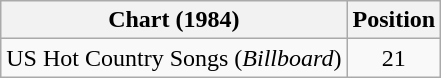<table class="wikitable">
<tr>
<th>Chart (1984)</th>
<th>Position</th>
</tr>
<tr>
<td>US Hot Country Songs (<em>Billboard</em>)</td>
<td align="center">21</td>
</tr>
</table>
